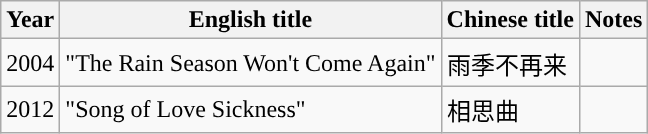<table class="wikitable sortable">
<tr>
<th>Year</th>
<th>English title</th>
<th>Chinese title</th>
<th>Notes</th>
</tr>
<tr>
<td>2004</td>
<td>"The Rain Season Won't Come Again"</td>
<td>雨季不再来</td>
<td></td>
</tr>
<tr>
<td>2012</td>
<td>"Song of Love Sickness"</td>
<td>相思曲</td>
<td></td>
</tr>
</table>
